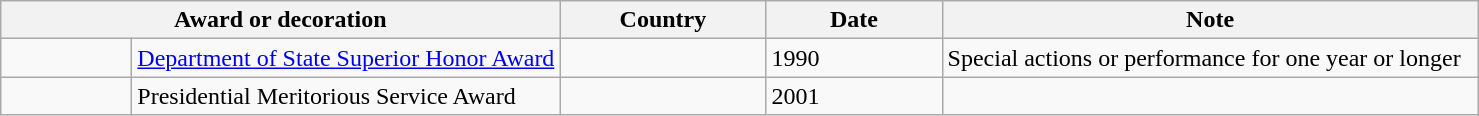<table class="wikitable" style="text-align:left;">
<tr>
<th colspan="2">Award or decoration</th>
<th style="width:130px;">Country</th>
<th style="width:110px;">Date</th>
<th style="width:350px;">Note</th>
</tr>
<tr>
<td style="width:80px;"></td>
<td><a href='#'>Department of State Superior Honor Award</a></td>
<td></td>
<td>1990</td>
<td>Special actions or performance for one year or longer</td>
</tr>
<tr>
<td></td>
<td>Presidential Meritorious Service Award</td>
<td></td>
<td>2001</td>
<td></td>
</tr>
</table>
